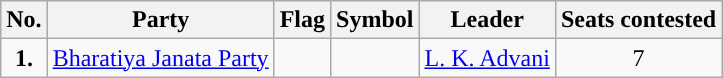<table class="wikitable">
<tr>
<th>No.</th>
<th>Party</th>
<th>Flag</th>
<th>Symbol</th>
<th>Leader</th>
<th>Seats contested</th>
</tr>
<tr>
<td ! style="text-align:center; background:"><strong>1.</strong></td>
<td style="text-align:center"><a href='#'>Bharatiya Janata Party</a></td>
<td></td>
<td></td>
<td style="text-align:center"><a href='#'>L. K. Advani</a></td>
<td style="text-align:center">7</td>
</tr>
</table>
